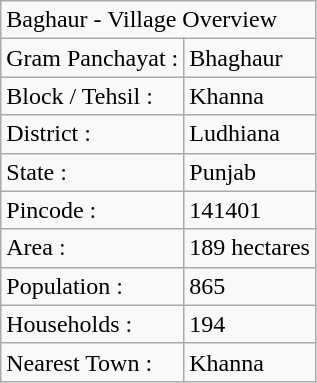<table class="wikitable">
<tr>
<td colspan="2">Baghaur - Village Overview</td>
</tr>
<tr>
<td>Gram Panchayat :</td>
<td>Bhaghaur</td>
</tr>
<tr>
<td>Block / Tehsil :</td>
<td>Khanna</td>
</tr>
<tr>
<td>District :</td>
<td>Ludhiana</td>
</tr>
<tr>
<td>State :</td>
<td>Punjab</td>
</tr>
<tr>
<td>Pincode :</td>
<td>141401</td>
</tr>
<tr>
<td>Area :</td>
<td>189 hectares</td>
</tr>
<tr>
<td>Population :</td>
<td>865</td>
</tr>
<tr>
<td>Households :</td>
<td>194</td>
</tr>
<tr>
<td>Nearest Town :</td>
<td>Khanna</td>
</tr>
</table>
